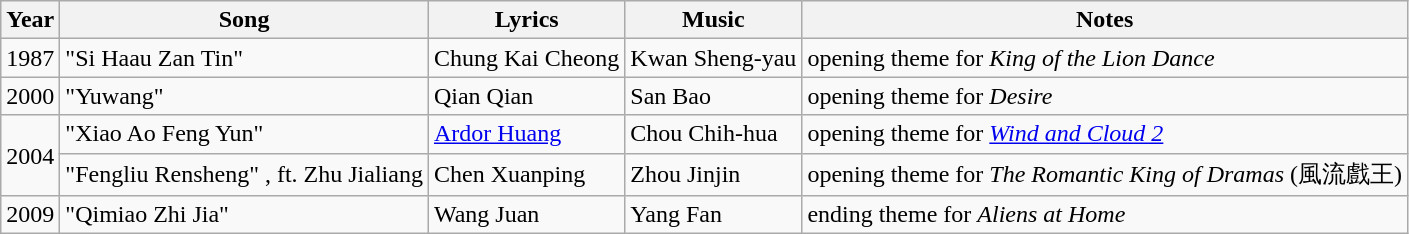<table class="wikitable">
<tr>
<th>Year</th>
<th>Song</th>
<th>Lyrics</th>
<th>Music</th>
<th>Notes</th>
</tr>
<tr>
<td>1987</td>
<td>"Si Haau Zan Tin" </td>
<td>Chung Kai Cheong</td>
<td>Kwan Sheng-yau</td>
<td>opening theme for <em>King of the Lion Dance</em></td>
</tr>
<tr>
<td>2000</td>
<td>"Yuwang" </td>
<td>Qian Qian</td>
<td>San Bao</td>
<td>opening theme for <em>Desire</em></td>
</tr>
<tr>
<td rowspan=2>2004</td>
<td>"Xiao Ao Feng Yun" </td>
<td><a href='#'>Ardor Huang</a></td>
<td>Chou Chih-hua</td>
<td>opening theme for <em><a href='#'>Wind and Cloud 2</a></em></td>
</tr>
<tr>
<td>"Fengliu Rensheng" , ft. Zhu Jialiang</td>
<td>Chen Xuanping</td>
<td>Zhou Jinjin</td>
<td>opening theme for <em>The Romantic King of Dramas</em> (風流戲王)</td>
</tr>
<tr>
<td>2009</td>
<td>"Qimiao Zhi Jia" </td>
<td>Wang Juan</td>
<td>Yang Fan</td>
<td>ending theme for <em>Aliens at Home</em></td>
</tr>
</table>
